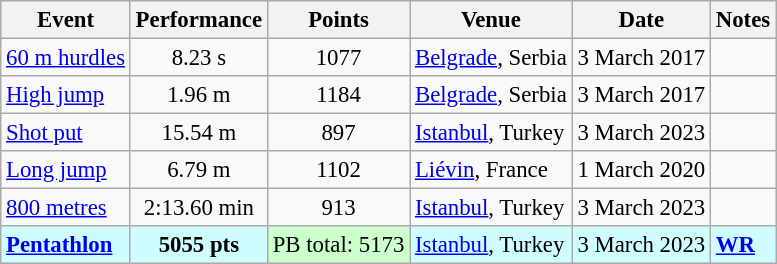<table class="wikitable" style="font-size: 95%;">
<tr>
<th scope=col>Event</th>
<th scope=col>Performance</th>
<th scope=col>Points</th>
<th scope=col>Venue</th>
<th scope=col>Date</th>
<th scope=col>Notes</th>
</tr>
<tr>
<td><a href='#'>60 m hurdles</a></td>
<td align=center>8.23 s</td>
<td align=center>1077</td>
<td><a href='#'>Belgrade</a>, Serbia</td>
<td align=right>3 March 2017</td>
<td></td>
</tr>
<tr>
<td><a href='#'>High jump</a></td>
<td align=center>1.96 m</td>
<td align=center>1184</td>
<td><a href='#'>Belgrade</a>, Serbia</td>
<td align=right>3 March 2017</td>
<td></td>
</tr>
<tr>
<td><a href='#'>Shot put</a></td>
<td align=center>15.54 m</td>
<td align=center>897</td>
<td><a href='#'>Istanbul</a>, Turkey</td>
<td align=right>3 March 2023</td>
<td></td>
</tr>
<tr>
<td><a href='#'>Long jump</a></td>
<td align=center>6.79 m</td>
<td align=center>1102</td>
<td><a href='#'>Liévin</a>, France</td>
<td align=right>1 March 2020</td>
<td><strong></strong></td>
</tr>
<tr>
<td><a href='#'>800 metres</a></td>
<td align=center>2:13.60 min</td>
<td align=center>913</td>
<td><a href='#'>Istanbul</a>, Turkey</td>
<td align=right>3 March 2023</td>
<td></td>
</tr>
<tr bgcolor=#cffcff>
<td><strong><a href='#'>Pentathlon</a></strong></td>
<td align=center><strong>5055 pts</strong></td>
<td align=center bgcolor=#ccffcc>PB total: 5173</td>
<td><a href='#'>Istanbul</a>, Turkey</td>
<td align=right>3 March 2023</td>
<td><strong><a href='#'>WR</a></strong></td>
</tr>
</table>
